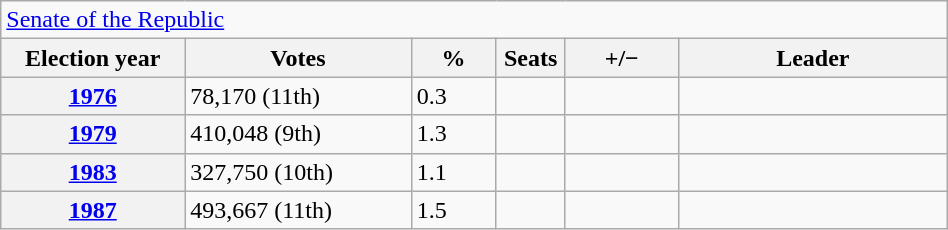<table class=wikitable style="width:50%; border:1px #AAAAFF solid">
<tr>
<td colspan=6><a href='#'>Senate of the Republic</a></td>
</tr>
<tr>
<th width=13%>Election year</th>
<th width=16%>Votes</th>
<th width=6%>%</th>
<th width=1%>Seats</th>
<th width=8%>+/−</th>
<th width=19%>Leader</th>
</tr>
<tr>
<th><a href='#'>1976</a></th>
<td>78,170 (11th)</td>
<td>0.3</td>
<td></td>
<td></td>
<td></td>
</tr>
<tr>
<th><a href='#'>1979</a></th>
<td>410,048 (9th)</td>
<td>1.3</td>
<td></td>
<td></td>
<td></td>
</tr>
<tr>
<th><a href='#'>1983</a></th>
<td>327,750 (10th)</td>
<td>1.1</td>
<td></td>
<td></td>
<td></td>
</tr>
<tr>
<th><a href='#'>1987</a></th>
<td>493,667 (11th)</td>
<td>1.5</td>
<td></td>
<td></td>
<td></td>
</tr>
</table>
